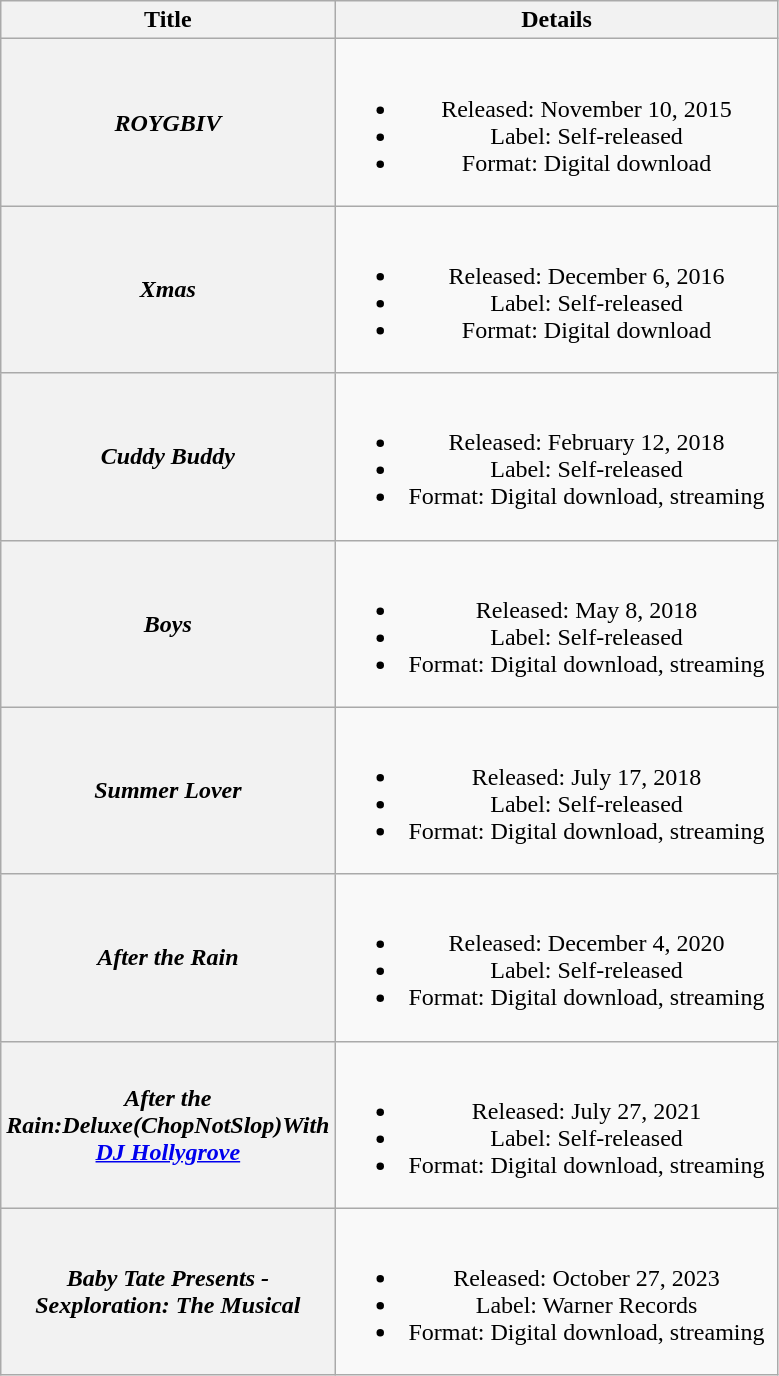<table class="wikitable plainrowheaders" style="text-align:center;">
<tr>
<th scope="col" style="width:10em;">Title</th>
<th scope="col" style="width:18em;">Details</th>
</tr>
<tr>
<th scope="row"><em>ROYGBIV</em></th>
<td><br><ul><li>Released: November 10, 2015</li><li>Label: Self-released</li><li>Format: Digital download</li></ul></td>
</tr>
<tr>
<th scope="row"><em>Xmas</em></th>
<td><br><ul><li>Released: December 6, 2016</li><li>Label: Self-released</li><li>Format: Digital download</li></ul></td>
</tr>
<tr>
<th scope="row"><em>Cuddy Buddy</em></th>
<td><br><ul><li>Released: February 12, 2018</li><li>Label: Self-released</li><li>Format: Digital download, streaming</li></ul></td>
</tr>
<tr>
<th scope="row"><em>Boys</em></th>
<td><br><ul><li>Released: May 8, 2018</li><li>Label: Self-released</li><li>Format: Digital download, streaming</li></ul></td>
</tr>
<tr>
<th scope="row"><em>Summer Lover</em></th>
<td><br><ul><li>Released: July 17, 2018</li><li>Label: Self-released</li><li>Format: Digital download, streaming</li></ul></td>
</tr>
<tr>
<th scope="row"><em>After the Rain</em></th>
<td><br><ul><li>Released: December 4, 2020</li><li>Label: Self-released</li><li>Format: Digital download, streaming</li></ul></td>
</tr>
<tr>
<th scope="row"><em>After the Rain:Deluxe(ChopNotSlop)With <a href='#'>DJ Hollygrove</a></em></th>
<td><br><ul><li>Released: July 27, 2021</li><li>Label: Self-released</li><li>Format: Digital download, streaming</li></ul></td>
</tr>
<tr>
<th scope="row"><em>Baby Tate Presents - Sexploration: The Musical</em></th>
<td><br><ul><li>Released: October 27, 2023</li><li>Label: Warner Records</li><li>Format: Digital download, streaming</li></ul></td>
</tr>
</table>
